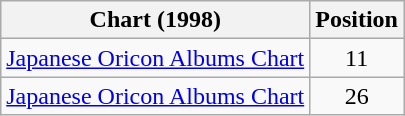<table class="wikitable" style="text-align:center;">
<tr>
<th>Chart (1998)</th>
<th>Position</th>
</tr>
<tr>
<td><a href='#'>Japanese Oricon Albums Chart</a></td>
<td>11</td>
</tr>
<tr>
<td><a href='#'>Japanese Oricon Albums Chart</a></td>
<td>26 </td>
</tr>
</table>
